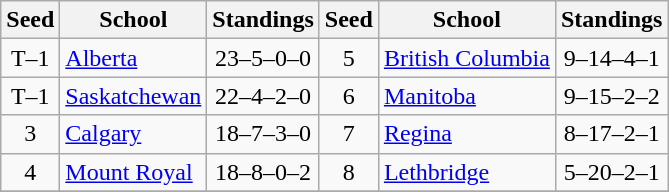<table class="wikitable">
<tr>
<th>Seed</th>
<th width:120px">School</th>
<th>Standings</th>
<th>Seed</th>
<th width:120px">School</th>
<th>Standings</th>
</tr>
<tr>
<td align=center>T–1</td>
<td><a href='#'>Alberta</a></td>
<td align=center>23–5–0–0</td>
<td align=center>5</td>
<td><a href='#'>British Columbia</a></td>
<td align=center>9–14–4–1</td>
</tr>
<tr>
<td align=center>T–1</td>
<td><a href='#'>Saskatchewan</a></td>
<td align=center>22–4–2–0</td>
<td align=center>6</td>
<td><a href='#'>Manitoba</a></td>
<td align=center>9–15–2–2</td>
</tr>
<tr>
<td align=center>3</td>
<td><a href='#'>Calgary</a></td>
<td align=center>18–7–3–0</td>
<td align=center>7</td>
<td><a href='#'>Regina</a></td>
<td align=center>8–17–2–1</td>
</tr>
<tr>
<td align=center>4</td>
<td><a href='#'>Mount Royal</a></td>
<td align=center>18–8–0–2</td>
<td align=center>8</td>
<td><a href='#'>Lethbridge</a></td>
<td align=center>5–20–2–1</td>
</tr>
<tr>
</tr>
</table>
